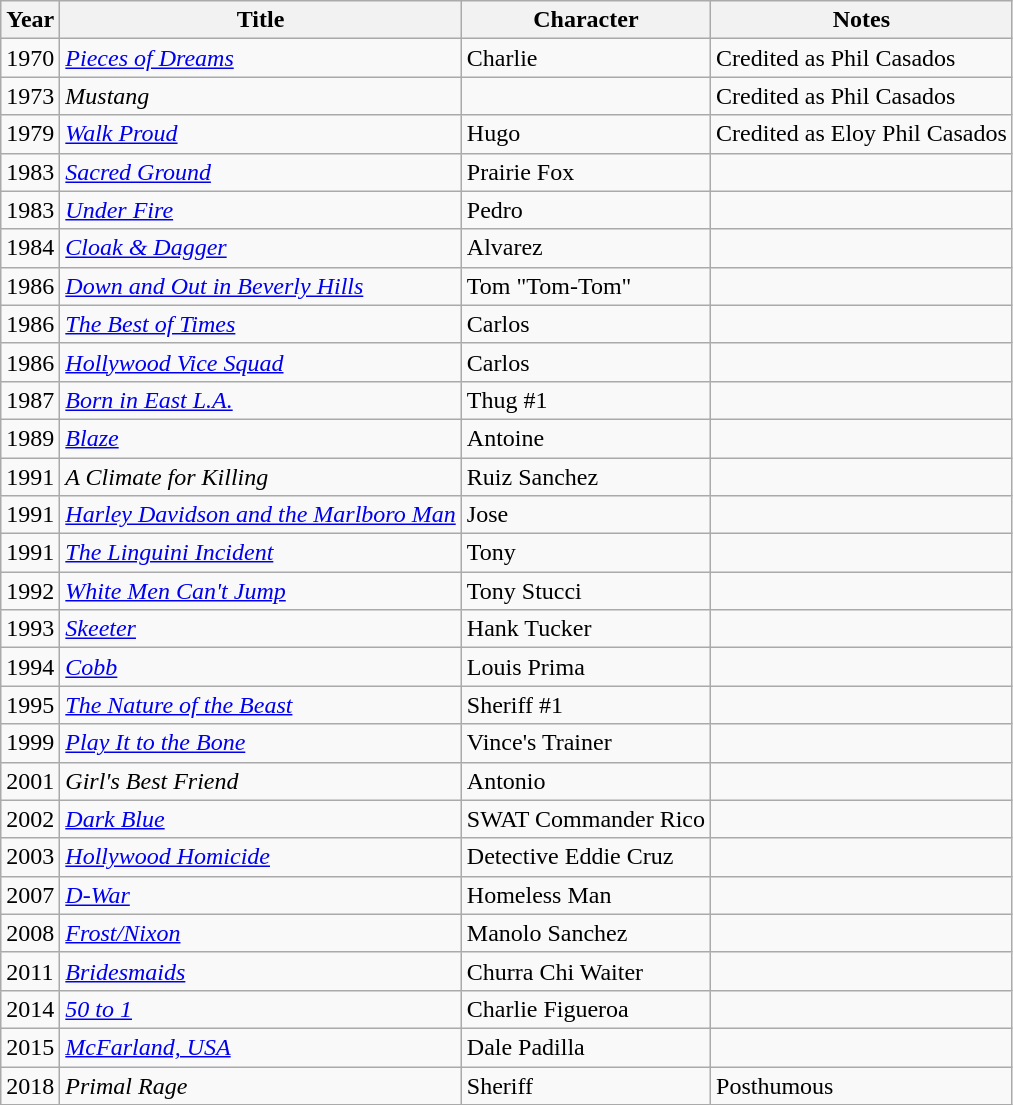<table class="wikitable">
<tr>
<th>Year</th>
<th>Title</th>
<th>Character</th>
<th>Notes</th>
</tr>
<tr>
<td>1970</td>
<td><em><a href='#'>Pieces of Dreams</a></em></td>
<td>Charlie</td>
<td>Credited as Phil Casados</td>
</tr>
<tr>
<td>1973</td>
<td><em>Mustang</em></td>
<td></td>
<td>Credited as Phil Casados</td>
</tr>
<tr>
<td>1979</td>
<td><em><a href='#'>Walk Proud</a></em></td>
<td>Hugo</td>
<td>Credited as Eloy Phil Casados</td>
</tr>
<tr>
<td>1983</td>
<td><em><a href='#'>Sacred Ground</a></em></td>
<td>Prairie Fox</td>
<td></td>
</tr>
<tr>
<td>1983</td>
<td><em><a href='#'>Under Fire</a></em></td>
<td>Pedro</td>
<td></td>
</tr>
<tr>
<td>1984</td>
<td><em><a href='#'>Cloak & Dagger</a></em></td>
<td>Alvarez</td>
<td></td>
</tr>
<tr>
<td>1986</td>
<td><em><a href='#'>Down and Out in Beverly Hills</a></em></td>
<td>Tom "Tom-Tom"</td>
<td></td>
</tr>
<tr>
<td>1986</td>
<td><em><a href='#'>The Best of Times</a></em></td>
<td>Carlos</td>
<td></td>
</tr>
<tr>
<td>1986</td>
<td><em><a href='#'>Hollywood Vice Squad</a></em></td>
<td>Carlos</td>
<td></td>
</tr>
<tr>
<td>1987</td>
<td><em><a href='#'>Born in East L.A.</a></em></td>
<td>Thug #1</td>
<td></td>
</tr>
<tr>
<td>1989</td>
<td><em><a href='#'>Blaze</a></em></td>
<td>Antoine</td>
<td></td>
</tr>
<tr>
<td>1991</td>
<td><em>A Climate for Killing</em></td>
<td>Ruiz Sanchez</td>
<td></td>
</tr>
<tr>
<td>1991</td>
<td><em><a href='#'>Harley Davidson and the Marlboro Man</a></em></td>
<td>Jose</td>
<td></td>
</tr>
<tr>
<td>1991</td>
<td><em><a href='#'>The Linguini Incident</a></em></td>
<td>Tony</td>
<td></td>
</tr>
<tr>
<td>1992</td>
<td><em><a href='#'>White Men Can't Jump</a></em></td>
<td>Tony Stucci</td>
<td></td>
</tr>
<tr>
<td>1993</td>
<td><em><a href='#'>Skeeter</a></em></td>
<td>Hank Tucker</td>
<td></td>
</tr>
<tr>
<td>1994</td>
<td><em><a href='#'>Cobb</a></em></td>
<td>Louis Prima</td>
<td></td>
</tr>
<tr>
<td>1995</td>
<td><em><a href='#'>The Nature of the Beast</a></em></td>
<td>Sheriff #1</td>
<td></td>
</tr>
<tr>
<td>1999</td>
<td><em><a href='#'>Play It to the Bone</a></em></td>
<td>Vince's Trainer</td>
<td></td>
</tr>
<tr>
<td>2001</td>
<td><em>Girl's Best Friend </em></td>
<td>Antonio</td>
<td></td>
</tr>
<tr>
<td>2002</td>
<td><em><a href='#'>Dark Blue</a></em></td>
<td>SWAT Commander Rico</td>
<td></td>
</tr>
<tr>
<td>2003</td>
<td><em><a href='#'>Hollywood Homicide</a></em></td>
<td>Detective Eddie Cruz</td>
<td></td>
</tr>
<tr>
<td>2007</td>
<td><em><a href='#'>D-War</a></em></td>
<td>Homeless Man</td>
<td></td>
</tr>
<tr>
<td>2008</td>
<td><em><a href='#'>Frost/Nixon</a></em></td>
<td>Manolo Sanchez</td>
<td></td>
</tr>
<tr>
<td>2011</td>
<td><em><a href='#'>Bridesmaids</a></em></td>
<td>Churra Chi Waiter</td>
<td></td>
</tr>
<tr>
<td>2014</td>
<td><em><a href='#'>50 to 1</a></em></td>
<td>Charlie Figueroa</td>
<td></td>
</tr>
<tr>
<td>2015</td>
<td><em><a href='#'>McFarland, USA </a></em></td>
<td>Dale Padilla</td>
<td></td>
</tr>
<tr>
<td>2018</td>
<td><em>Primal Rage</em></td>
<td>Sheriff</td>
<td>Posthumous</td>
</tr>
</table>
